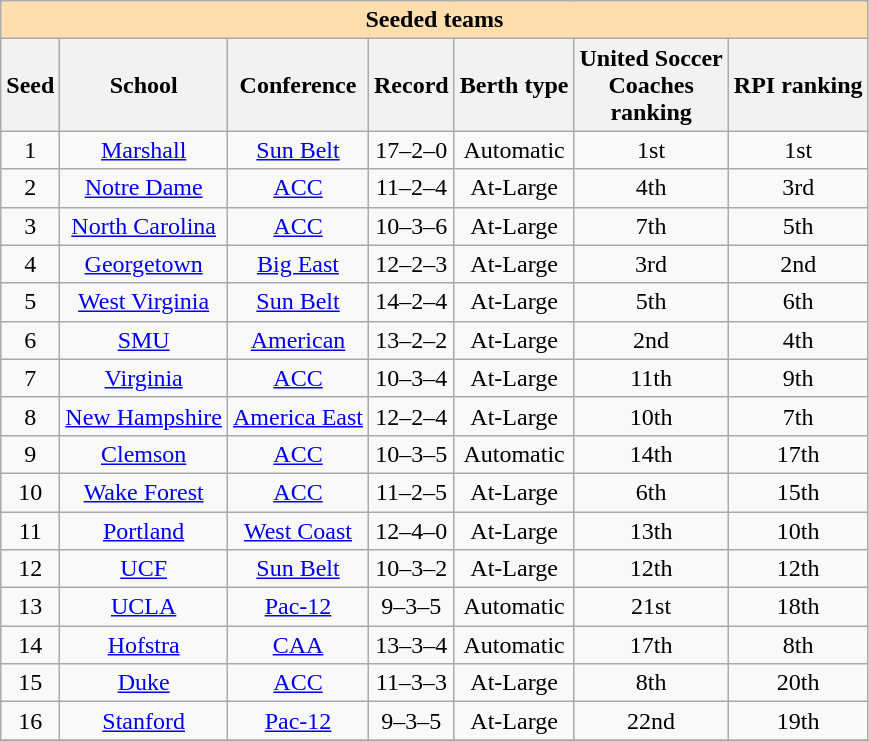<table class="wikitable" style="text-align: center;">
<tr>
<th colspan="7" style="background:#ffdead;">Seeded teams</th>
</tr>
<tr>
<th>Seed</th>
<th>School</th>
<th>Conference</th>
<th>Record</th>
<th>Berth type</th>
<th>United Soccer<br>Coaches<br>ranking</th>
<th>RPI ranking</th>
</tr>
<tr>
<td>1</td>
<td><a href='#'>Marshall</a></td>
<td><a href='#'>Sun Belt</a></td>
<td>17–2–0</td>
<td>Automatic</td>
<td>1st</td>
<td>1st</td>
</tr>
<tr>
<td>2</td>
<td><a href='#'>Notre Dame</a></td>
<td><a href='#'>ACC</a></td>
<td>11–2–4</td>
<td>At-Large</td>
<td>4th</td>
<td>3rd</td>
</tr>
<tr>
<td>3</td>
<td><a href='#'>North Carolina</a></td>
<td><a href='#'>ACC</a></td>
<td>10–3–6</td>
<td>At-Large</td>
<td>7th</td>
<td>5th</td>
</tr>
<tr>
<td>4</td>
<td><a href='#'>Georgetown</a></td>
<td><a href='#'>Big East</a></td>
<td>12–2–3</td>
<td>At-Large</td>
<td>3rd</td>
<td>2nd</td>
</tr>
<tr>
<td>5</td>
<td><a href='#'>West Virginia</a></td>
<td><a href='#'>Sun Belt</a></td>
<td>14–2–4</td>
<td>At-Large</td>
<td>5th</td>
<td>6th</td>
</tr>
<tr>
<td>6</td>
<td><a href='#'>SMU</a></td>
<td><a href='#'>American</a></td>
<td>13–2–2</td>
<td>At-Large</td>
<td>2nd</td>
<td>4th</td>
</tr>
<tr>
<td>7</td>
<td><a href='#'>Virginia</a></td>
<td><a href='#'>ACC</a></td>
<td>10–3–4</td>
<td>At-Large</td>
<td>11th</td>
<td>9th</td>
</tr>
<tr>
<td>8</td>
<td><a href='#'>New Hampshire</a></td>
<td><a href='#'>America East</a></td>
<td>12–2–4</td>
<td>At-Large</td>
<td>10th</td>
<td>7th</td>
</tr>
<tr>
<td>9</td>
<td><a href='#'>Clemson</a></td>
<td><a href='#'>ACC</a></td>
<td>10–3–5</td>
<td>Automatic</td>
<td>14th</td>
<td>17th</td>
</tr>
<tr>
<td>10</td>
<td><a href='#'>Wake Forest</a></td>
<td><a href='#'>ACC</a></td>
<td>11–2–5</td>
<td>At-Large</td>
<td>6th</td>
<td>15th</td>
</tr>
<tr>
<td>11</td>
<td><a href='#'>Portland</a></td>
<td><a href='#'>West Coast</a></td>
<td>12–4–0</td>
<td>At-Large</td>
<td>13th</td>
<td>10th</td>
</tr>
<tr>
<td>12</td>
<td><a href='#'>UCF</a></td>
<td><a href='#'>Sun Belt</a></td>
<td>10–3–2</td>
<td>At-Large</td>
<td>12th</td>
<td>12th</td>
</tr>
<tr>
<td>13</td>
<td><a href='#'>UCLA</a></td>
<td><a href='#'>Pac-12</a></td>
<td>9–3–5</td>
<td>Automatic</td>
<td>21st</td>
<td>18th</td>
</tr>
<tr>
<td>14</td>
<td><a href='#'>Hofstra</a></td>
<td><a href='#'>CAA</a></td>
<td>13–3–4</td>
<td>Automatic</td>
<td>17th</td>
<td>8th</td>
</tr>
<tr>
<td>15</td>
<td><a href='#'>Duke</a></td>
<td><a href='#'>ACC</a></td>
<td>11–3–3</td>
<td>At-Large</td>
<td>8th</td>
<td>20th</td>
</tr>
<tr>
<td>16</td>
<td><a href='#'>Stanford</a></td>
<td><a href='#'>Pac-12</a></td>
<td>9–3–5</td>
<td>At-Large</td>
<td>22nd</td>
<td>19th</td>
</tr>
<tr>
</tr>
</table>
